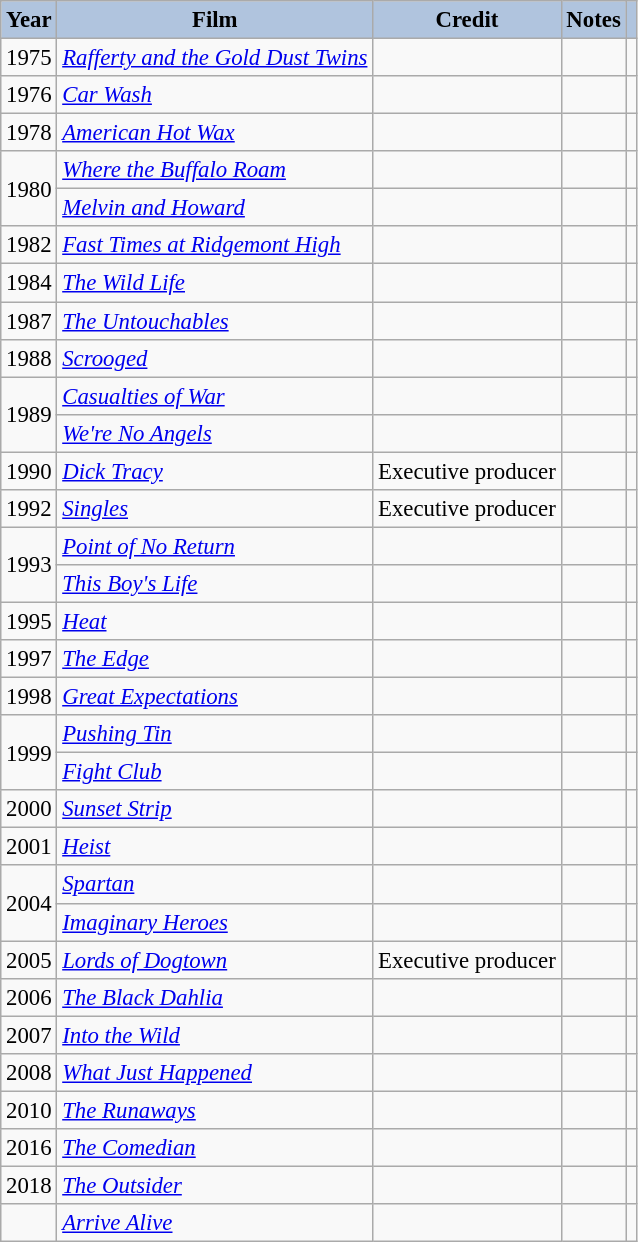<table class="wikitable" style="font-size:95%;">
<tr>
<th style="background:#B0C4DE;">Year</th>
<th style="background:#B0C4DE;">Film</th>
<th style="background:#B0C4DE;">Credit</th>
<th style="background:#B0C4DE;">Notes</th>
<th style="background:#B0C4DE;"></th>
</tr>
<tr>
<td>1975</td>
<td><em><a href='#'>Rafferty and the Gold Dust Twins</a></em></td>
<td></td>
<td></td>
<td></td>
</tr>
<tr>
<td>1976</td>
<td><em><a href='#'>Car Wash</a></em></td>
<td></td>
<td></td>
<td></td>
</tr>
<tr>
<td>1978</td>
<td><em><a href='#'>American Hot Wax</a></em></td>
<td></td>
<td></td>
<td></td>
</tr>
<tr>
<td rowspan=2>1980</td>
<td><em><a href='#'>Where the Buffalo Roam</a></em></td>
<td></td>
<td></td>
<td></td>
</tr>
<tr>
<td><em><a href='#'>Melvin and Howard</a></em></td>
<td></td>
<td></td>
<td></td>
</tr>
<tr>
<td>1982</td>
<td><em><a href='#'>Fast Times at Ridgemont High</a></em></td>
<td></td>
<td></td>
<td></td>
</tr>
<tr>
<td>1984</td>
<td><em><a href='#'>The Wild Life</a></em></td>
<td></td>
<td></td>
<td></td>
</tr>
<tr>
<td>1987</td>
<td><em><a href='#'>The Untouchables</a></em></td>
<td></td>
<td></td>
<td></td>
</tr>
<tr>
<td>1988</td>
<td><em><a href='#'>Scrooged</a></em></td>
<td></td>
<td></td>
<td></td>
</tr>
<tr>
<td rowspan=2>1989</td>
<td><em><a href='#'>Casualties of War</a></em></td>
<td></td>
<td></td>
<td></td>
</tr>
<tr>
<td><em><a href='#'>We're No Angels</a></em></td>
<td></td>
<td></td>
<td></td>
</tr>
<tr>
<td>1990</td>
<td><em><a href='#'>Dick Tracy</a></em></td>
<td>Executive producer</td>
<td></td>
<td></td>
</tr>
<tr>
<td>1992</td>
<td><em><a href='#'>Singles</a></em></td>
<td>Executive producer</td>
<td></td>
<td></td>
</tr>
<tr>
<td rowspan=2>1993</td>
<td><em><a href='#'>Point of No Return</a></em></td>
<td></td>
<td></td>
<td></td>
</tr>
<tr>
<td><em><a href='#'>This Boy's Life</a></em></td>
<td></td>
<td></td>
<td></td>
</tr>
<tr>
<td>1995</td>
<td><em><a href='#'>Heat</a></em></td>
<td></td>
<td></td>
<td></td>
</tr>
<tr>
<td>1997</td>
<td><em><a href='#'>The Edge</a></em></td>
<td></td>
<td></td>
<td></td>
</tr>
<tr>
<td>1998</td>
<td><em><a href='#'>Great Expectations</a></em></td>
<td></td>
<td></td>
<td></td>
</tr>
<tr>
<td rowspan=2>1999</td>
<td><em><a href='#'>Pushing Tin</a></em></td>
<td></td>
<td></td>
<td></td>
</tr>
<tr>
<td><em><a href='#'>Fight Club</a></em></td>
<td></td>
<td></td>
<td></td>
</tr>
<tr>
<td>2000</td>
<td><em><a href='#'>Sunset Strip</a></em></td>
<td></td>
<td></td>
<td></td>
</tr>
<tr>
<td>2001</td>
<td><em><a href='#'>Heist</a></em></td>
<td></td>
<td></td>
<td></td>
</tr>
<tr>
<td rowspan=2>2004</td>
<td><em><a href='#'>Spartan</a></em></td>
<td></td>
<td></td>
<td></td>
</tr>
<tr>
<td><em><a href='#'>Imaginary Heroes</a></em></td>
<td></td>
<td></td>
<td></td>
</tr>
<tr>
<td>2005</td>
<td><em><a href='#'>Lords of Dogtown</a></em></td>
<td>Executive producer</td>
<td></td>
<td></td>
</tr>
<tr>
<td>2006</td>
<td><em><a href='#'>The Black Dahlia</a></em></td>
<td></td>
<td></td>
<td></td>
</tr>
<tr>
<td>2007</td>
<td><em><a href='#'>Into the Wild</a></em></td>
<td></td>
<td></td>
<td></td>
</tr>
<tr>
<td>2008</td>
<td><em><a href='#'>What Just Happened</a></em></td>
<td></td>
<td></td>
<td></td>
</tr>
<tr>
<td>2010</td>
<td><em><a href='#'>The Runaways</a></em></td>
<td></td>
<td></td>
<td></td>
</tr>
<tr>
<td>2016</td>
<td><em><a href='#'>The Comedian</a></em></td>
<td></td>
<td></td>
<td></td>
</tr>
<tr>
<td>2018</td>
<td><em><a href='#'>The Outsider</a></em></td>
<td></td>
<td></td>
<td></td>
</tr>
<tr>
<td></td>
<td><em><a href='#'>Arrive Alive</a></em></td>
<td></td>
<td></td>
<td></td>
</tr>
</table>
